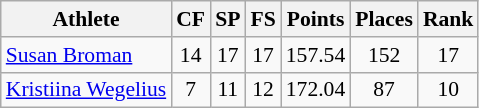<table class="wikitable" border="1" style="font-size:90%">
<tr>
<th>Athlete</th>
<th>CF</th>
<th>SP</th>
<th>FS</th>
<th>Points</th>
<th>Places</th>
<th>Rank</th>
</tr>
<tr align=center>
<td align=left><a href='#'>Susan Broman</a></td>
<td>14</td>
<td>17</td>
<td>17</td>
<td>157.54</td>
<td>152</td>
<td>17</td>
</tr>
<tr align=center>
<td align=left><a href='#'>Kristiina Wegelius</a></td>
<td>7</td>
<td>11</td>
<td>12</td>
<td>172.04</td>
<td>87</td>
<td>10</td>
</tr>
</table>
